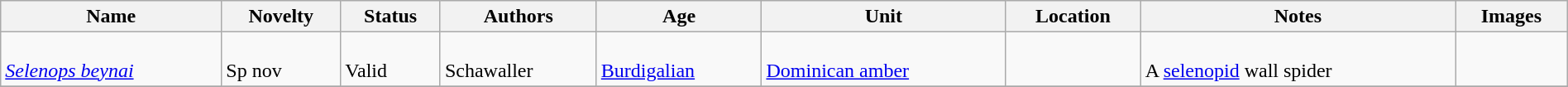<table class="wikitable sortable" align="center" width="100%">
<tr>
<th>Name</th>
<th>Novelty</th>
<th>Status</th>
<th>Authors</th>
<th>Age</th>
<th>Unit</th>
<th>Location</th>
<th>Notes</th>
<th>Images</th>
</tr>
<tr>
<td><br><em><a href='#'>Selenops beynai</a></em></td>
<td><br>Sp nov</td>
<td><br>Valid</td>
<td><br>Schawaller</td>
<td><br><a href='#'>Burdigalian</a></td>
<td><br><a href='#'>Dominican amber</a></td>
<td><br></td>
<td><br>A <a href='#'>selenopid</a> wall spider</td>
<td><br></td>
</tr>
<tr>
</tr>
</table>
